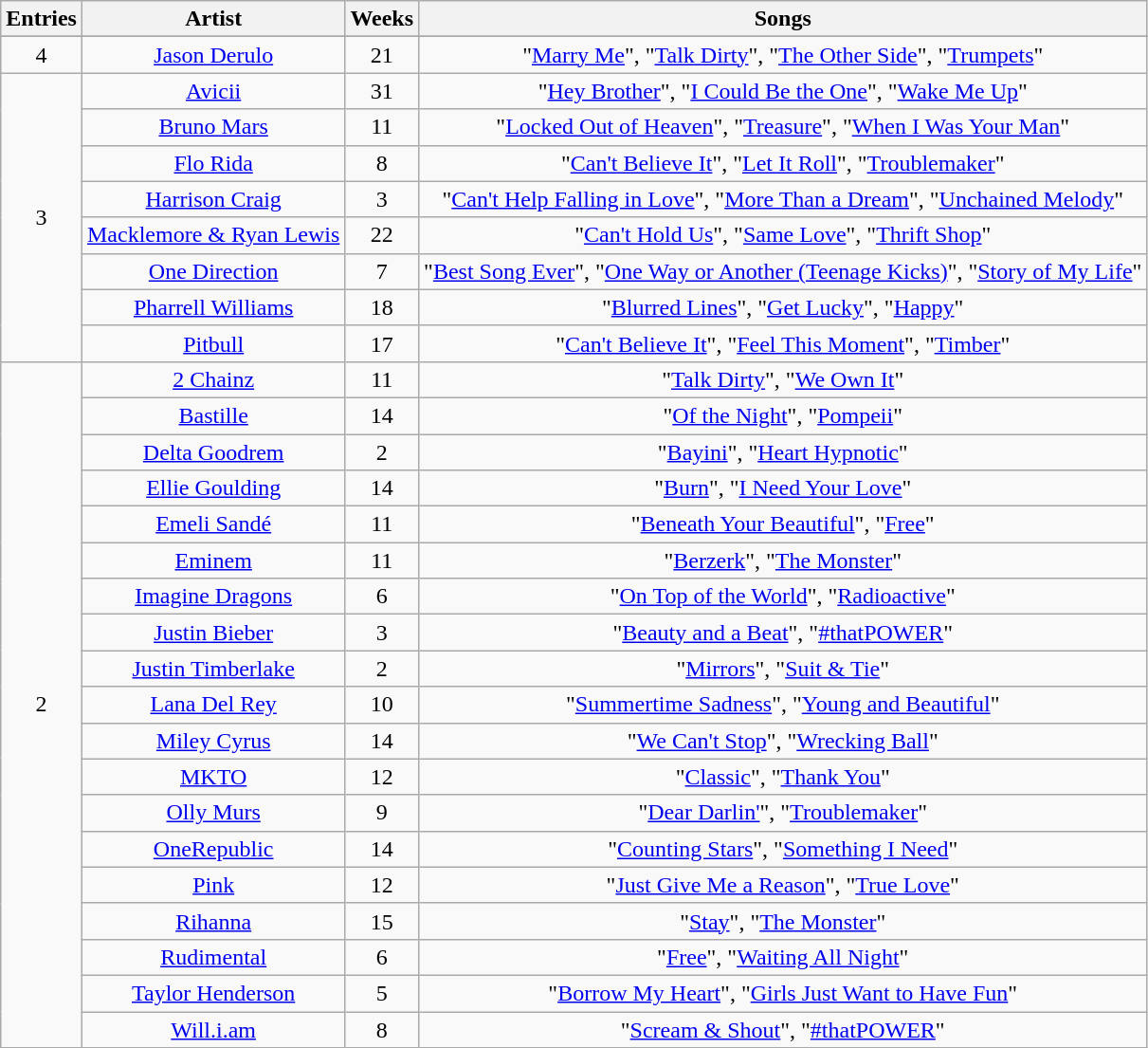<table class="wikitable sortable" style="text-align: center;">
<tr>
<th>Entries</th>
<th>Artist</th>
<th>Weeks</th>
<th>Songs</th>
</tr>
<tr>
</tr>
<tr>
<td rowspan="1" style="text-align:center">4</td>
<td><a href='#'>Jason Derulo</a></td>
<td>21</td>
<td>"<a href='#'>Marry Me</a>", "<a href='#'>Talk Dirty</a>", "<a href='#'>The Other Side</a>", "<a href='#'>Trumpets</a>"</td>
</tr>
<tr>
<td rowspan="8" style="text-align:center">3</td>
<td><a href='#'>Avicii</a></td>
<td>31</td>
<td>"<a href='#'>Hey Brother</a>", "<a href='#'>I Could Be the One</a>", "<a href='#'>Wake Me Up</a>"</td>
</tr>
<tr>
<td><a href='#'>Bruno Mars</a></td>
<td>11</td>
<td>"<a href='#'>Locked Out of Heaven</a>", "<a href='#'>Treasure</a>", "<a href='#'>When I Was Your Man</a>"</td>
</tr>
<tr>
<td><a href='#'>Flo Rida</a></td>
<td>8</td>
<td>"<a href='#'>Can't Believe It</a>", "<a href='#'>Let It Roll</a>", "<a href='#'>Troublemaker</a>"</td>
</tr>
<tr>
<td><a href='#'>Harrison Craig</a></td>
<td>3</td>
<td>"<a href='#'>Can't Help Falling in Love</a>", "<a href='#'>More Than a Dream</a>", "<a href='#'>Unchained Melody</a>"</td>
</tr>
<tr>
<td><a href='#'>Macklemore & Ryan Lewis</a></td>
<td>22</td>
<td>"<a href='#'>Can't Hold Us</a>", "<a href='#'>Same Love</a>", "<a href='#'>Thrift Shop</a>"</td>
</tr>
<tr>
<td><a href='#'>One Direction</a></td>
<td>7</td>
<td>"<a href='#'>Best Song Ever</a>", "<a href='#'>One Way or Another (Teenage Kicks)</a>", "<a href='#'>Story of My Life</a>"</td>
</tr>
<tr>
<td><a href='#'>Pharrell Williams</a></td>
<td>18</td>
<td>"<a href='#'>Blurred Lines</a>", "<a href='#'>Get Lucky</a>", "<a href='#'>Happy</a>"</td>
</tr>
<tr>
<td><a href='#'>Pitbull</a></td>
<td>17</td>
<td>"<a href='#'>Can't Believe It</a>", "<a href='#'>Feel This Moment</a>", "<a href='#'>Timber</a>"</td>
</tr>
<tr>
<td rowspan="19" style="text-align:center">2</td>
<td><a href='#'>2 Chainz</a></td>
<td>11</td>
<td>"<a href='#'>Talk Dirty</a>", "<a href='#'>We Own It</a>"</td>
</tr>
<tr>
<td><a href='#'>Bastille</a></td>
<td>14</td>
<td>"<a href='#'>Of the Night</a>", "<a href='#'>Pompeii</a>"</td>
</tr>
<tr>
<td><a href='#'>Delta Goodrem</a></td>
<td>2</td>
<td>"<a href='#'>Bayini</a>", "<a href='#'>Heart Hypnotic</a>"</td>
</tr>
<tr>
<td><a href='#'>Ellie Goulding</a></td>
<td>14</td>
<td>"<a href='#'>Burn</a>", "<a href='#'>I Need Your Love</a>"</td>
</tr>
<tr>
<td><a href='#'>Emeli Sandé</a></td>
<td>11</td>
<td>"<a href='#'>Beneath Your Beautiful</a>", "<a href='#'>Free</a>"</td>
</tr>
<tr>
<td><a href='#'>Eminem</a></td>
<td>11</td>
<td>"<a href='#'>Berzerk</a>", "<a href='#'>The Monster</a>"</td>
</tr>
<tr>
<td><a href='#'>Imagine Dragons</a></td>
<td>6</td>
<td>"<a href='#'>On Top of the World</a>", "<a href='#'>Radioactive</a>"</td>
</tr>
<tr>
<td><a href='#'>Justin Bieber</a></td>
<td>3</td>
<td>"<a href='#'>Beauty and a Beat</a>", "<a href='#'>#thatPOWER</a>"</td>
</tr>
<tr>
<td><a href='#'>Justin Timberlake</a></td>
<td>2</td>
<td>"<a href='#'>Mirrors</a>", "<a href='#'>Suit & Tie</a>"</td>
</tr>
<tr>
<td><a href='#'>Lana Del Rey</a></td>
<td>10</td>
<td>"<a href='#'>Summertime Sadness</a>", "<a href='#'>Young and Beautiful</a>"</td>
</tr>
<tr>
<td><a href='#'>Miley Cyrus</a></td>
<td>14</td>
<td>"<a href='#'>We Can't Stop</a>", "<a href='#'>Wrecking Ball</a>"</td>
</tr>
<tr>
<td><a href='#'>MKTO</a></td>
<td>12</td>
<td>"<a href='#'>Classic</a>", "<a href='#'>Thank You</a>"</td>
</tr>
<tr>
<td><a href='#'>Olly Murs</a></td>
<td>9</td>
<td>"<a href='#'>Dear Darlin'</a>", "<a href='#'>Troublemaker</a>"</td>
</tr>
<tr>
<td><a href='#'>OneRepublic</a></td>
<td>14</td>
<td>"<a href='#'>Counting Stars</a>", "<a href='#'>Something I Need</a>"</td>
</tr>
<tr>
<td><a href='#'>Pink</a></td>
<td>12</td>
<td>"<a href='#'>Just Give Me a Reason</a>", "<a href='#'>True Love</a>"</td>
</tr>
<tr>
<td><a href='#'>Rihanna</a></td>
<td>15</td>
<td>"<a href='#'>Stay</a>", "<a href='#'>The Monster</a>"</td>
</tr>
<tr>
<td><a href='#'>Rudimental</a></td>
<td>6</td>
<td>"<a href='#'>Free</a>", "<a href='#'>Waiting All Night</a>"</td>
</tr>
<tr>
<td><a href='#'>Taylor Henderson</a></td>
<td>5</td>
<td>"<a href='#'>Borrow My Heart</a>", "<a href='#'>Girls Just Want to Have Fun</a>"</td>
</tr>
<tr>
<td><a href='#'>Will.i.am</a></td>
<td>8</td>
<td>"<a href='#'>Scream & Shout</a>", "<a href='#'>#thatPOWER</a>"</td>
</tr>
</table>
